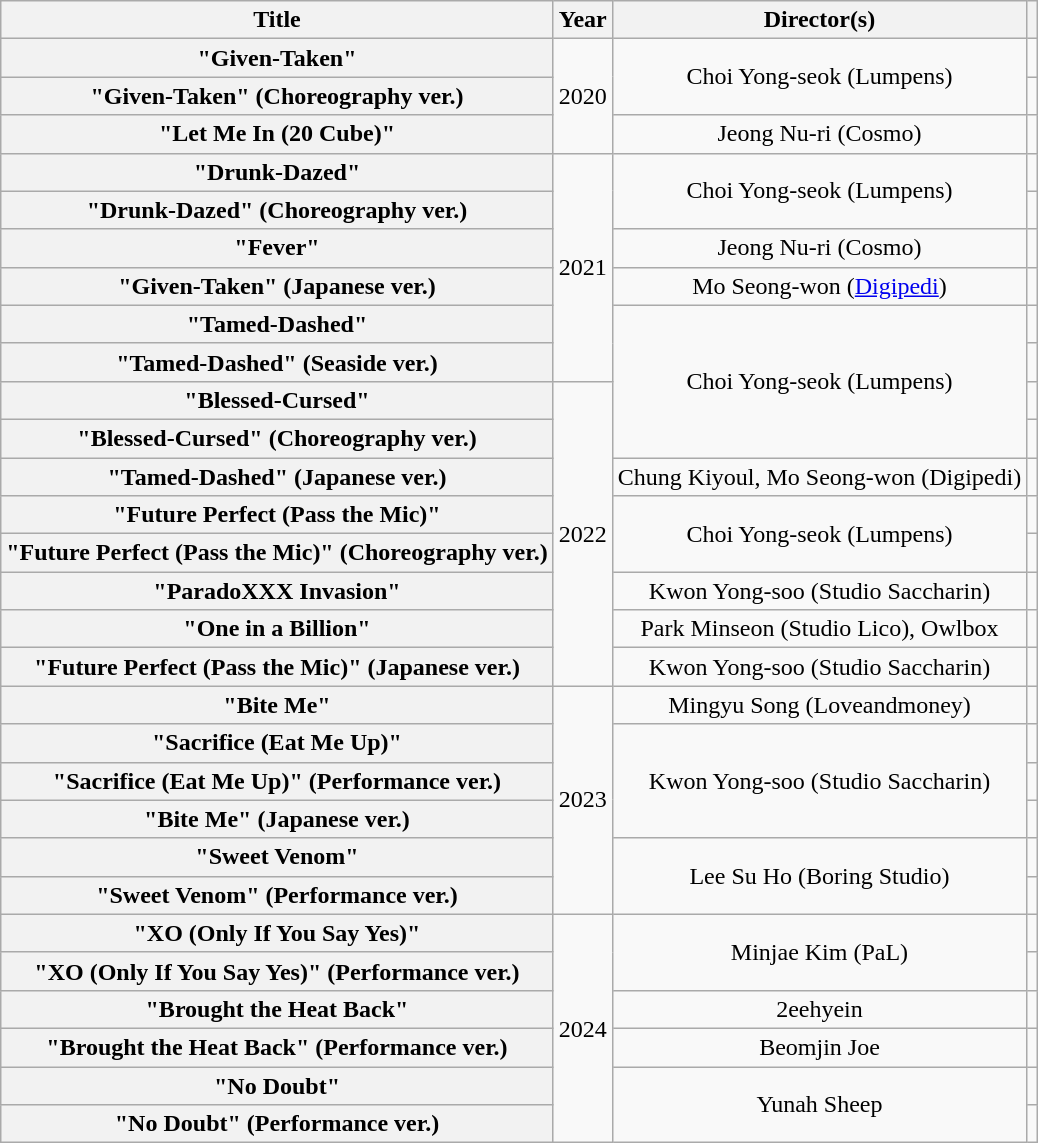<table class="wikitable plainrowheaders" style="text-align:center; table-layout:fixed; margin-right:0">
<tr>
<th>Title</th>
<th>Year</th>
<th>Director(s)</th>
<th></th>
</tr>
<tr>
<th scope="row">"Given-Taken"</th>
<td rowspan="3">2020</td>
<td rowspan="2">Choi Yong-seok (Lumpens)</td>
<td></td>
</tr>
<tr>
<th scope="row">"Given-Taken" (Choreography ver.)</th>
<td></td>
</tr>
<tr>
<th scope="row">"Let Me In (20 Cube)"</th>
<td>Jeong Nu-ri (Cosmo)</td>
<td></td>
</tr>
<tr>
<th scope="row">"Drunk-Dazed"</th>
<td rowspan="6">2021</td>
<td rowspan="2">Choi Yong-seok (Lumpens)</td>
<td></td>
</tr>
<tr>
<th scope="row">"Drunk-Dazed" (Choreography ver.)</th>
<td></td>
</tr>
<tr>
<th scope="row">"Fever"</th>
<td>Jeong Nu-ri (Cosmo)</td>
<td></td>
</tr>
<tr>
<th scope="row">"Given-Taken" (Japanese ver.)</th>
<td>Mo Seong-won (<a href='#'>Digipedi</a>)</td>
<td></td>
</tr>
<tr>
<th scope="row">"Tamed-Dashed"</th>
<td rowspan="4">Choi Yong-seok (Lumpens)</td>
<td></td>
</tr>
<tr>
<th scope="row">"Tamed-Dashed" (Seaside ver.)</th>
<td></td>
</tr>
<tr>
<th scope="row">"Blessed-Cursed"</th>
<td rowspan="8">2022</td>
<td></td>
</tr>
<tr>
<th scope="row">"Blessed-Cursed" (Choreography ver.)</th>
<td></td>
</tr>
<tr>
<th scope="row">"Tamed-Dashed" (Japanese ver.)</th>
<td>Chung Kiyoul, Mo Seong-won (Digipedi)</td>
<td></td>
</tr>
<tr>
<th scope="row">"Future Perfect (Pass the Mic)"</th>
<td rowspan="2">Choi Yong-seok (Lumpens)</td>
<td></td>
</tr>
<tr>
<th scope="row">"Future Perfect (Pass the Mic)" (Choreography ver.)</th>
<td></td>
</tr>
<tr>
<th scope="row">"ParadoXXX Invasion"</th>
<td>Kwon Yong-soo  (Studio Saccharin)</td>
<td></td>
</tr>
<tr>
<th scope="row">"One in a Billion"</th>
<td>Park Minseon (Studio Lico), Owlbox</td>
<td></td>
</tr>
<tr>
<th scope="row">"Future Perfect (Pass the Mic)" (Japanese ver.)</th>
<td>Kwon Yong-soo  (Studio Saccharin)</td>
<td></td>
</tr>
<tr>
<th scope="row">"Bite Me"</th>
<td rowspan="6">2023</td>
<td>Mingyu Song (Loveandmoney)</td>
<td></td>
</tr>
<tr>
<th scope="row">"Sacrifice (Eat Me Up)"</th>
<td rowspan="3">Kwon Yong-soo (Studio Saccharin)</td>
<td></td>
</tr>
<tr>
<th scope="row">"Sacrifice (Eat Me Up)" (Performance ver.)</th>
<td></td>
</tr>
<tr>
<th scope="row">"Bite Me" (Japanese ver.)</th>
<td></td>
</tr>
<tr>
<th scope="row">"Sweet Venom"</th>
<td rowspan="2">Lee Su Ho (Boring Studio)</td>
<td></td>
</tr>
<tr>
<th scope="row">"Sweet Venom" (Performance ver.)</th>
<td></td>
</tr>
<tr>
<th scope="row">"XO (Only If You Say Yes)"</th>
<td rowspan="6">2024</td>
<td rowspan="2">Minjae Kim (PaL)</td>
<td></td>
</tr>
<tr>
<th scope="row">"XO (Only If You Say Yes)" (Performance ver.)</th>
<td></td>
</tr>
<tr>
<th scope="row">"Brought the Heat Back"</th>
<td>2eehyein</td>
<td></td>
</tr>
<tr>
<th scope="row">"Brought the Heat Back" (Performance ver.)</th>
<td>Beomjin Joe</td>
<td></td>
</tr>
<tr>
<th scope="row">"No Doubt"</th>
<td rowspan="2">Yunah Sheep</td>
<td></td>
</tr>
<tr>
<th scope="row">"No Doubt" (Performance ver.)</th>
<td></td>
</tr>
</table>
